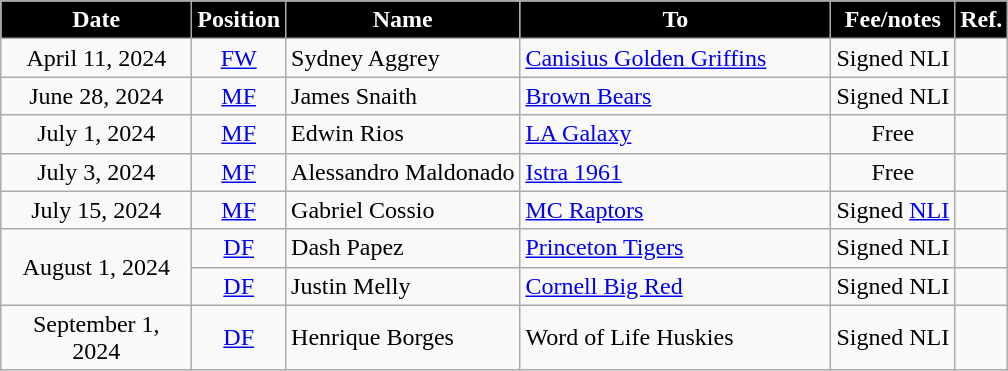<table class="wikitable" style="text-align:center; ">
<tr>
<th style="background:#000000; color:#FFFFFF; width:120px;">Date</th>
<th style="background:#000000; color:#FFFFFF; width:50px;">Position</th>
<th style="background:#000000; color:#FFFFFF;">Name</th>
<th style="background:#000000; color:#FFFFFF; width:200px;">To</th>
<th style="background:#000000; color:#FFFFFF;">Fee/notes</th>
<th style="background:#000000; color:#FFFFFF; width:25px;">Ref.</th>
</tr>
<tr>
<td>April 11, 2024</td>
<td><a href='#'>FW</a></td>
<td align="left"> Sydney Aggrey</td>
<td align="left"> <a href='#'>Canisius Golden Griffins</a></td>
<td>Signed NLI</td>
<td></td>
</tr>
<tr>
<td>June 28, 2024</td>
<td><a href='#'>MF</a></td>
<td align="left"> James Snaith</td>
<td align="left"> <a href='#'>Brown Bears</a></td>
<td>Signed NLI</td>
<td></td>
</tr>
<tr>
<td>July 1, 2024</td>
<td><a href='#'>MF</a></td>
<td align="left"> Edwin Rios</td>
<td align="left"> <a href='#'>LA Galaxy</a></td>
<td>Free</td>
<td></td>
</tr>
<tr>
<td>July 3, 2024</td>
<td><a href='#'>MF</a></td>
<td align="left"> Alessandro Maldonado</td>
<td align="left"> <a href='#'>Istra 1961</a></td>
<td>Free</td>
<td></td>
</tr>
<tr>
<td>July 15, 2024</td>
<td><a href='#'>MF</a></td>
<td align="left"> Gabriel Cossio</td>
<td align="left"> <a href='#'>MC Raptors</a></td>
<td>Signed <a href='#'>NLI</a></td>
<td></td>
</tr>
<tr>
<td rowspan="2">August 1, 2024</td>
<td><a href='#'>DF</a></td>
<td align="left"> Dash Papez</td>
<td align="left"> <a href='#'>Princeton Tigers</a></td>
<td>Signed NLI</td>
<td></td>
</tr>
<tr>
<td><a href='#'>DF</a></td>
<td align="left"> Justin Melly</td>
<td align="left"> <a href='#'>Cornell Big Red</a></td>
<td>Signed NLI</td>
<td></td>
</tr>
<tr>
<td>September 1, 2024</td>
<td><a href='#'>DF</a></td>
<td align="left"> Henrique Borges</td>
<td align="left"> Word of Life Huskies</td>
<td>Signed NLI</td>
<td></td>
</tr>
</table>
